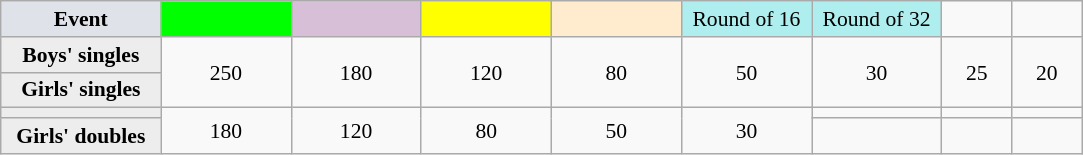<table class=wikitable style=font-size:90%;text-align:center>
<tr>
<td style="width:100px; background:#dfe2e9;"><strong>Event</strong></td>
<td style="width:80px; background:lime;"><strong></strong></td>
<td style="width:80px; background:thistle;"></td>
<td style="width:80px; background:#ff0;"></td>
<td style="width:80px; background:#ffebcd;"></td>
<td style="width:80px; background:#afeeee;">Round of 16</td>
<td style="width:80px; background:#afeeee;">Round of 32</td>
<td style="width:40px;"></td>
<td style="width:40px;"></td>
</tr>
<tr>
<th style="background:#ededed;">Boys' singles</th>
<td rowspan=2>250</td>
<td rowspan=2>180</td>
<td rowspan=2>120</td>
<td rowspan=2>80</td>
<td rowspan=2>50</td>
<td rowspan=2>30</td>
<td rowspan=2>25</td>
<td rowspan=2>20</td>
</tr>
<tr>
<th style="background:#ededed;">Girls' singles</th>
</tr>
<tr>
<th style="background:#ededed;"></th>
<td rowspan=2>180</td>
<td rowspan=2>120</td>
<td rowspan=2>80</td>
<td rowspan=2>50</td>
<td rowspan=2>30</td>
<td></td>
<td></td>
<td></td>
</tr>
<tr>
<th style="background:#ededed;">Girls' doubles</th>
<td></td>
<td></td>
<td></td>
</tr>
</table>
